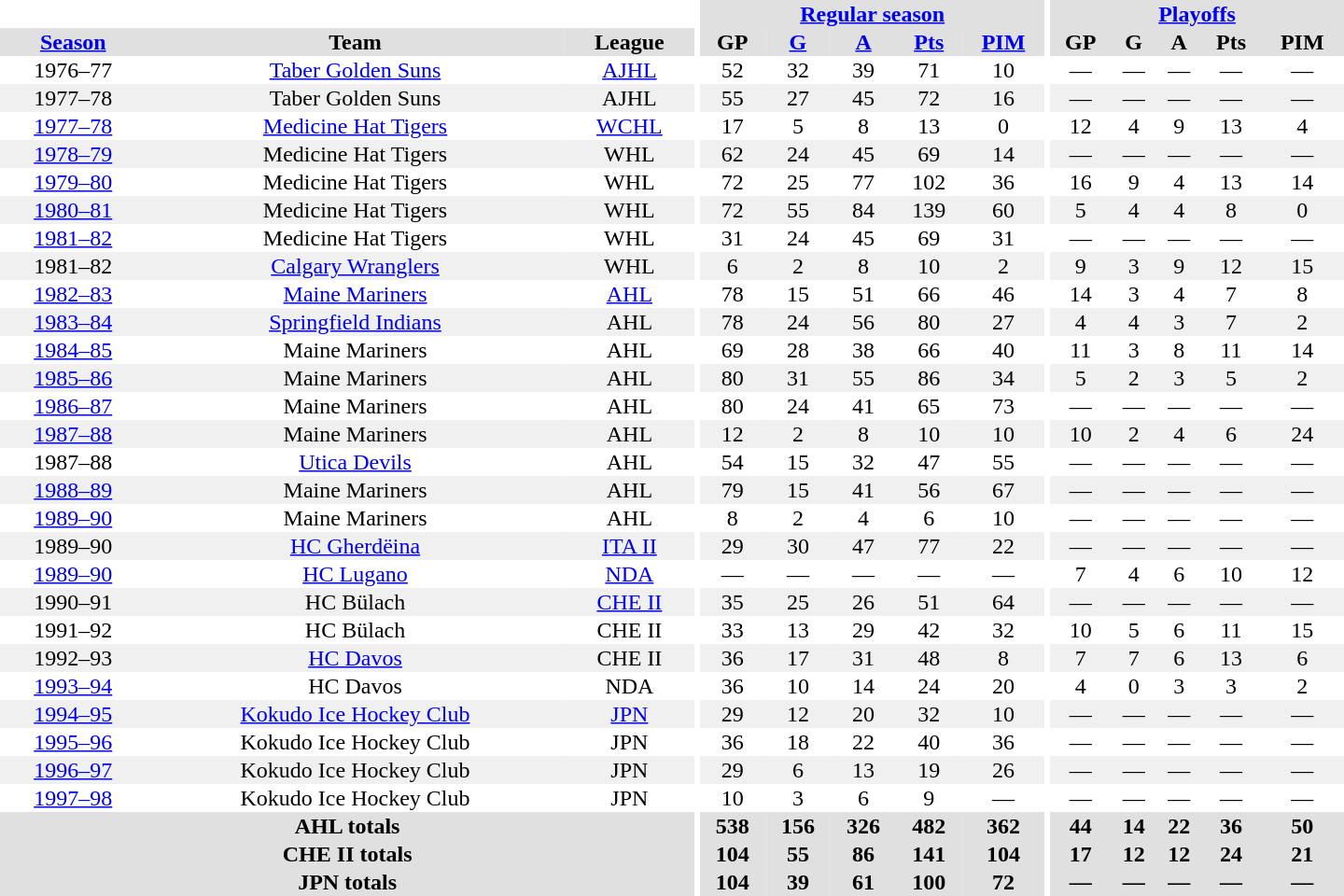<table border="0" cellpadding="1" cellspacing="0" style="text-align:center; width:60em">
<tr bgcolor="#e0e0e0">
<th colspan="3"  bgcolor="#ffffff"></th>
<th rowspan="99" bgcolor="#ffffff"></th>
<th colspan="5"><a href='#'>Regular season</a></th>
<th rowspan="99" bgcolor="#ffffff"></th>
<th colspan="5"><a href='#'>Playoffs</a></th>
</tr>
<tr bgcolor="#e0e0e0">
<th><a href='#'>Season</a></th>
<th>Team</th>
<th>League</th>
<th>GP</th>
<th><a href='#'>G</a></th>
<th><a href='#'>A</a></th>
<th><a href='#'>Pts</a></th>
<th><a href='#'>PIM</a></th>
<th>GP</th>
<th>G</th>
<th>A</th>
<th>Pts</th>
<th>PIM</th>
</tr>
<tr>
<td>1976–77</td>
<td><a href='#'>Taber Golden Suns</a></td>
<td><a href='#'>AJHL</a></td>
<td>52</td>
<td>32</td>
<td>39</td>
<td>71</td>
<td>10</td>
<td>—</td>
<td>—</td>
<td>—</td>
<td>—</td>
<td>—</td>
</tr>
<tr bgcolor="#f0f0f0">
<td>1977–78</td>
<td>Taber Golden Suns</td>
<td>AJHL</td>
<td>55</td>
<td>27</td>
<td>45</td>
<td>72</td>
<td>16</td>
<td>—</td>
<td>—</td>
<td>—</td>
<td>—</td>
<td>—</td>
</tr>
<tr>
<td><a href='#'>1977–78</a></td>
<td><a href='#'>Medicine Hat Tigers</a></td>
<td><a href='#'>WCHL</a></td>
<td>17</td>
<td>5</td>
<td>8</td>
<td>13</td>
<td>0</td>
<td>12</td>
<td>4</td>
<td>9</td>
<td>13</td>
<td>4</td>
</tr>
<tr bgcolor="#f0f0f0">
<td><a href='#'>1978–79</a></td>
<td>Medicine Hat Tigers</td>
<td>WHL</td>
<td>62</td>
<td>24</td>
<td>45</td>
<td>69</td>
<td>14</td>
<td>—</td>
<td>—</td>
<td>—</td>
<td>—</td>
<td>—</td>
</tr>
<tr>
<td><a href='#'>1979–80</a></td>
<td>Medicine Hat Tigers</td>
<td>WHL</td>
<td>72</td>
<td>25</td>
<td>77</td>
<td>102</td>
<td>36</td>
<td>16</td>
<td>9</td>
<td>4</td>
<td>13</td>
<td>14</td>
</tr>
<tr bgcolor="#f0f0f0">
<td><a href='#'>1980–81</a></td>
<td>Medicine Hat Tigers</td>
<td>WHL</td>
<td>72</td>
<td>55</td>
<td>84</td>
<td>139</td>
<td>60</td>
<td>5</td>
<td>4</td>
<td>4</td>
<td>8</td>
<td>0</td>
</tr>
<tr>
<td><a href='#'>1981–82</a></td>
<td>Medicine Hat Tigers</td>
<td>WHL</td>
<td>31</td>
<td>24</td>
<td>45</td>
<td>69</td>
<td>31</td>
<td>—</td>
<td>—</td>
<td>—</td>
<td>—</td>
<td>—</td>
</tr>
<tr bgcolor="#f0f0f0">
<td>1981–82</td>
<td><a href='#'>Calgary Wranglers</a></td>
<td>WHL</td>
<td>6</td>
<td>2</td>
<td>8</td>
<td>10</td>
<td>2</td>
<td>9</td>
<td>3</td>
<td>9</td>
<td>12</td>
<td>15</td>
</tr>
<tr>
<td><a href='#'>1982–83</a></td>
<td><a href='#'>Maine Mariners</a></td>
<td><a href='#'>AHL</a></td>
<td>78</td>
<td>15</td>
<td>51</td>
<td>66</td>
<td>46</td>
<td>14</td>
<td>3</td>
<td>4</td>
<td>7</td>
<td>8</td>
</tr>
<tr bgcolor="#f0f0f0">
<td><a href='#'>1983–84</a></td>
<td><a href='#'>Springfield Indians</a></td>
<td>AHL</td>
<td>78</td>
<td>24</td>
<td>56</td>
<td>80</td>
<td>27</td>
<td>4</td>
<td>4</td>
<td>3</td>
<td>7</td>
<td>2</td>
</tr>
<tr>
<td><a href='#'>1984–85</a></td>
<td>Maine Mariners</td>
<td>AHL</td>
<td>69</td>
<td>28</td>
<td>38</td>
<td>66</td>
<td>40</td>
<td>11</td>
<td>3</td>
<td>8</td>
<td>11</td>
<td>14</td>
</tr>
<tr bgcolor="#f0f0f0">
<td><a href='#'>1985–86</a></td>
<td>Maine Mariners</td>
<td>AHL</td>
<td>80</td>
<td>31</td>
<td>55</td>
<td>86</td>
<td>34</td>
<td>5</td>
<td>2</td>
<td>3</td>
<td>5</td>
<td>2</td>
</tr>
<tr>
<td><a href='#'>1986–87</a></td>
<td>Maine Mariners</td>
<td>AHL</td>
<td>80</td>
<td>24</td>
<td>41</td>
<td>65</td>
<td>73</td>
<td>—</td>
<td>—</td>
<td>—</td>
<td>—</td>
<td>—</td>
</tr>
<tr bgcolor="#f0f0f0">
<td><a href='#'>1987–88</a></td>
<td>Maine Mariners</td>
<td>AHL</td>
<td>12</td>
<td>2</td>
<td>8</td>
<td>10</td>
<td>10</td>
<td>10</td>
<td>2</td>
<td>4</td>
<td>6</td>
<td>24</td>
</tr>
<tr>
<td>1987–88</td>
<td><a href='#'>Utica Devils</a></td>
<td>AHL</td>
<td>54</td>
<td>15</td>
<td>32</td>
<td>47</td>
<td>55</td>
<td>—</td>
<td>—</td>
<td>—</td>
<td>—</td>
<td>—</td>
</tr>
<tr bgcolor="#f0f0f0">
<td><a href='#'>1988–89</a></td>
<td>Maine Mariners</td>
<td>AHL</td>
<td>79</td>
<td>15</td>
<td>41</td>
<td>56</td>
<td>67</td>
<td>—</td>
<td>—</td>
<td>—</td>
<td>—</td>
<td>—</td>
</tr>
<tr>
<td><a href='#'>1989–90</a></td>
<td>Maine Mariners</td>
<td>AHL</td>
<td>8</td>
<td>2</td>
<td>4</td>
<td>6</td>
<td>10</td>
<td>—</td>
<td>—</td>
<td>—</td>
<td>—</td>
<td>—</td>
</tr>
<tr bgcolor="#f0f0f0">
<td>1989–90</td>
<td><a href='#'>HC Gherdëina</a></td>
<td><a href='#'>ITA II</a></td>
<td>29</td>
<td>30</td>
<td>47</td>
<td>77</td>
<td>22</td>
<td>—</td>
<td>—</td>
<td>—</td>
<td>—</td>
<td>—</td>
</tr>
<tr>
<td><a href='#'>1989–90</a></td>
<td><a href='#'>HC Lugano</a></td>
<td><a href='#'>NDA</a></td>
<td>—</td>
<td>—</td>
<td>—</td>
<td>—</td>
<td>—</td>
<td>7</td>
<td>4</td>
<td>6</td>
<td>10</td>
<td>12</td>
</tr>
<tr bgcolor="#f0f0f0">
<td>1990–91</td>
<td>HC Bülach</td>
<td><a href='#'>CHE II</a></td>
<td>35</td>
<td>25</td>
<td>26</td>
<td>51</td>
<td>64</td>
<td>—</td>
<td>—</td>
<td>—</td>
<td>—</td>
<td>—</td>
</tr>
<tr>
<td>1991–92</td>
<td>HC Bülach</td>
<td>CHE II</td>
<td>33</td>
<td>13</td>
<td>29</td>
<td>42</td>
<td>32</td>
<td>10</td>
<td>5</td>
<td>6</td>
<td>11</td>
<td>15</td>
</tr>
<tr bgcolor="#f0f0f0">
<td>1992–93</td>
<td><a href='#'>HC Davos</a></td>
<td>CHE II</td>
<td>36</td>
<td>17</td>
<td>31</td>
<td>48</td>
<td>8</td>
<td>7</td>
<td>7</td>
<td>6</td>
<td>13</td>
<td>6</td>
</tr>
<tr>
<td><a href='#'>1993–94</a></td>
<td>HC Davos</td>
<td>NDA</td>
<td>36</td>
<td>10</td>
<td>14</td>
<td>24</td>
<td>20</td>
<td>4</td>
<td>0</td>
<td>3</td>
<td>3</td>
<td>2</td>
</tr>
<tr bgcolor="#f0f0f0">
<td><a href='#'>1994–95</a></td>
<td><a href='#'>Kokudo Ice Hockey Club</a></td>
<td><a href='#'>JPN</a></td>
<td>29</td>
<td>12</td>
<td>20</td>
<td>32</td>
<td>10</td>
<td>—</td>
<td>—</td>
<td>—</td>
<td>—</td>
<td>—</td>
</tr>
<tr>
<td><a href='#'>1995–96</a></td>
<td>Kokudo Ice Hockey Club</td>
<td>JPN</td>
<td>36</td>
<td>18</td>
<td>22</td>
<td>40</td>
<td>36</td>
<td>—</td>
<td>—</td>
<td>—</td>
<td>—</td>
<td>—</td>
</tr>
<tr bgcolor="#f0f0f0">
<td><a href='#'>1996–97</a></td>
<td>Kokudo Ice Hockey Club</td>
<td>JPN</td>
<td>29</td>
<td>6</td>
<td>13</td>
<td>19</td>
<td>26</td>
<td>—</td>
<td>—</td>
<td>—</td>
<td>—</td>
<td>—</td>
</tr>
<tr>
<td><a href='#'>1997–98</a></td>
<td>Kokudo Ice Hockey Club</td>
<td>JPN</td>
<td>10</td>
<td>3</td>
<td>6</td>
<td>9</td>
<td>—</td>
<td>—</td>
<td>—</td>
<td>—</td>
<td>—</td>
<td>—</td>
</tr>
<tr bgcolor="#e0e0e0">
<th colspan="3">AHL totals</th>
<th>538</th>
<th>156</th>
<th>326</th>
<th>482</th>
<th>362</th>
<th>44</th>
<th>14</th>
<th>22</th>
<th>36</th>
<th>50</th>
</tr>
<tr bgcolor="#e0e0e0">
<th colspan="3">CHE II totals</th>
<th>104</th>
<th>55</th>
<th>86</th>
<th>141</th>
<th>104</th>
<th>17</th>
<th>12</th>
<th>12</th>
<th>24</th>
<th>21</th>
</tr>
<tr bgcolor="#e0e0e0">
<th colspan="3">JPN totals</th>
<th>104</th>
<th>39</th>
<th>61</th>
<th>100</th>
<th>72</th>
<th>—</th>
<th>—</th>
<th>—</th>
<th>—</th>
<th>—</th>
</tr>
</table>
